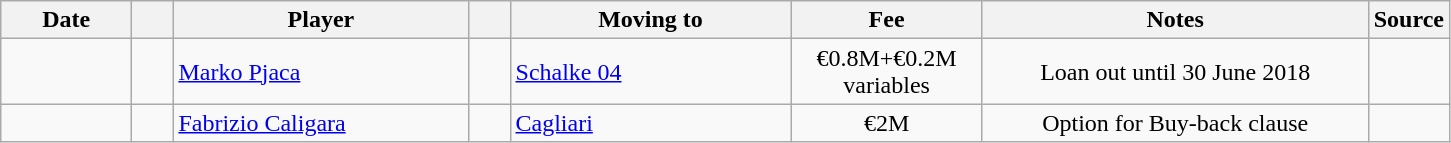<table class="wikitable sortable">
<tr>
<th style="width:80px;">Date</th>
<th style="width:20px;"></th>
<th style="width:190px;">Player</th>
<th style="width:20px;"></th>
<th style="width:180px;">Moving to</th>
<th style="width:120px;" class="unsortable">Fee</th>
<th style="width:250px;" class="unsortable">Notes</th>
<th style="width:20px;">Source</th>
</tr>
<tr>
<td></td>
<td align=center></td>
<td> <a href='#'>Marko Pjaca</a></td>
<td align=center></td>
<td> <a href='#'>Schalke 04</a></td>
<td align=center>€0.8M+€0.2M variables</td>
<td align=center>Loan out until 30 June 2018</td>
<td><small></small><small> </small></td>
</tr>
<tr>
<td></td>
<td align=center></td>
<td> <a href='#'>Fabrizio Caligara</a></td>
<td align=center></td>
<td> <a href='#'>Cagliari</a></td>
<td align=center>€2M</td>
<td align=center>Option for Buy-back clause</td>
<td><small> </small></td>
</tr>
</table>
